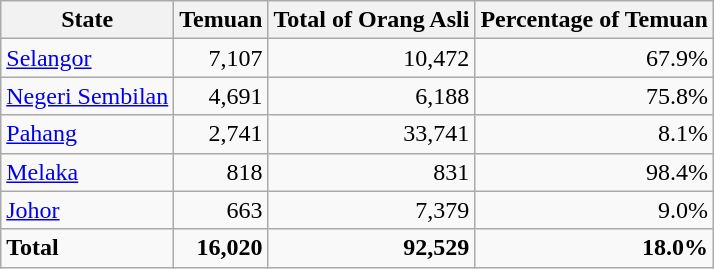<table class="wikitable">
<tr>
<th>State</th>
<th>Temuan</th>
<th>Total of Orang Asli</th>
<th>Percentage of Temuan</th>
</tr>
<tr>
<td><a href='#'>Selangor</a></td>
<td align=right>7,107</td>
<td align=right>10,472</td>
<td align=right>67.9%</td>
</tr>
<tr>
<td><a href='#'>Negeri Sembilan</a></td>
<td align=right>4,691</td>
<td align=right>6,188</td>
<td align=right>75.8%</td>
</tr>
<tr>
<td><a href='#'>Pahang</a></td>
<td align=right>2,741</td>
<td align=right>33,741</td>
<td align=right>8.1%</td>
</tr>
<tr>
<td><a href='#'>Melaka</a></td>
<td align=right>818</td>
<td align=right>831</td>
<td align=right>98.4%</td>
</tr>
<tr>
<td><a href='#'>Johor</a></td>
<td align=right>663</td>
<td align=right>7,379</td>
<td align=right>9.0%</td>
</tr>
<tr>
<td><strong>Total</strong></td>
<td align=right><strong>16,020</strong></td>
<td align=right><strong>92,529</strong></td>
<td align=right><strong>18.0%</strong></td>
</tr>
</table>
